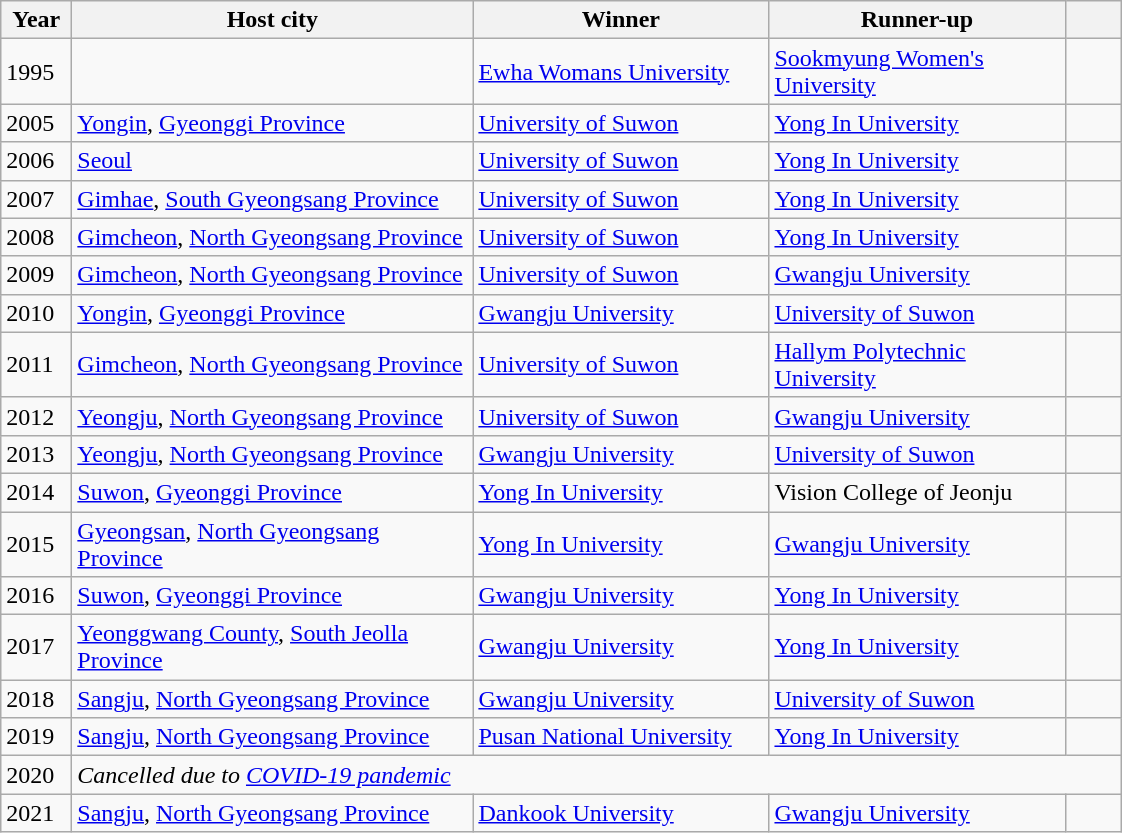<table class="wikitable sortable sortable">
<tr>
<th scope="col" width=40>Year</th>
<th scope="col" width=260>Host city</th>
<th scope="col" width=190>Winner</th>
<th scope="col" width=190>Runner-up</th>
<th scope="col" width=30></th>
</tr>
<tr>
<td>1995</td>
<td></td>
<td><a href='#'>Ewha Womans University</a></td>
<td><a href='#'>Sookmyung Women's University</a></td>
<td></td>
</tr>
<tr>
<td>2005</td>
<td><a href='#'>Yongin</a>, <a href='#'>Gyeonggi Province</a></td>
<td><a href='#'>University of Suwon</a></td>
<td><a href='#'>Yong In University</a></td>
<td></td>
</tr>
<tr>
<td>2006</td>
<td><a href='#'>Seoul</a></td>
<td><a href='#'>University of Suwon</a></td>
<td><a href='#'>Yong In University</a></td>
<td></td>
</tr>
<tr>
<td>2007</td>
<td><a href='#'>Gimhae</a>, <a href='#'>South Gyeongsang Province</a></td>
<td><a href='#'>University of Suwon</a></td>
<td><a href='#'>Yong In University</a></td>
<td></td>
</tr>
<tr>
<td>2008</td>
<td><a href='#'>Gimcheon</a>, <a href='#'>North Gyeongsang Province</a></td>
<td><a href='#'>University of Suwon</a></td>
<td><a href='#'>Yong In University</a></td>
<td></td>
</tr>
<tr>
<td>2009</td>
<td><a href='#'>Gimcheon</a>, <a href='#'>North Gyeongsang Province</a></td>
<td><a href='#'>University of Suwon</a></td>
<td><a href='#'>Gwangju University</a></td>
<td></td>
</tr>
<tr>
<td>2010</td>
<td><a href='#'>Yongin</a>, <a href='#'>Gyeonggi Province</a></td>
<td><a href='#'>Gwangju University</a></td>
<td><a href='#'>University of Suwon</a></td>
<td></td>
</tr>
<tr>
<td>2011</td>
<td><a href='#'>Gimcheon</a>, <a href='#'>North Gyeongsang Province</a></td>
<td><a href='#'>University of Suwon</a></td>
<td><a href='#'>Hallym Polytechnic University</a></td>
<td></td>
</tr>
<tr>
<td>2012</td>
<td><a href='#'>Yeongju</a>, <a href='#'>North Gyeongsang Province</a></td>
<td><a href='#'>University of Suwon</a></td>
<td><a href='#'>Gwangju University</a></td>
<td></td>
</tr>
<tr>
<td>2013</td>
<td><a href='#'>Yeongju</a>, <a href='#'>North Gyeongsang Province</a></td>
<td><a href='#'>Gwangju University</a></td>
<td><a href='#'>University of Suwon</a></td>
<td></td>
</tr>
<tr>
<td>2014</td>
<td><a href='#'>Suwon</a>, <a href='#'>Gyeonggi Province</a></td>
<td><a href='#'>Yong In University</a></td>
<td>Vision College of Jeonju</td>
<td></td>
</tr>
<tr>
<td>2015</td>
<td><a href='#'>Gyeongsan</a>, <a href='#'>North Gyeongsang Province</a></td>
<td><a href='#'>Yong In University</a></td>
<td><a href='#'>Gwangju University</a></td>
<td></td>
</tr>
<tr>
<td>2016</td>
<td><a href='#'>Suwon</a>, <a href='#'>Gyeonggi Province</a></td>
<td><a href='#'>Gwangju University</a></td>
<td><a href='#'>Yong In University</a></td>
<td></td>
</tr>
<tr>
<td>2017</td>
<td><a href='#'>Yeonggwang County</a>, <a href='#'>South Jeolla Province</a></td>
<td><a href='#'>Gwangju University</a></td>
<td><a href='#'>Yong In University</a></td>
<td></td>
</tr>
<tr>
<td>2018</td>
<td><a href='#'>Sangju</a>, <a href='#'>North Gyeongsang Province</a></td>
<td><a href='#'>Gwangju University</a></td>
<td><a href='#'>University of Suwon</a></td>
<td></td>
</tr>
<tr>
<td>2019</td>
<td><a href='#'>Sangju</a>, <a href='#'>North Gyeongsang Province</a></td>
<td><a href='#'>Pusan National University</a></td>
<td><a href='#'>Yong In University</a></td>
<td></td>
</tr>
<tr>
<td>2020</td>
<td colspan="5"><em>Cancelled due to <a href='#'>COVID-19 pandemic</a></em></td>
</tr>
<tr>
<td>2021</td>
<td><a href='#'>Sangju</a>, <a href='#'>North Gyeongsang Province</a></td>
<td><a href='#'>Dankook University</a></td>
<td><a href='#'>Gwangju University</a></td>
<td></td>
</tr>
</table>
